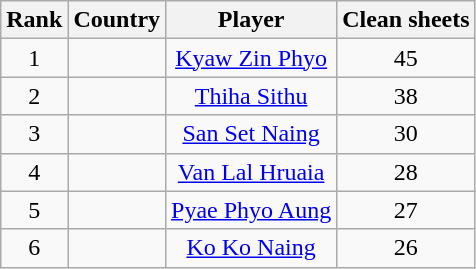<table class="wikitable" style="text-align:center;">
<tr>
<th>Rank</th>
<th>Country</th>
<th>Player</th>
<th>Clean sheets</th>
</tr>
<tr>
<td>1</td>
<td></td>
<td><a href='#'>Kyaw Zin Phyo</a></td>
<td>45</td>
</tr>
<tr>
<td>2</td>
<td></td>
<td><a href='#'>Thiha Sithu</a></td>
<td>38</td>
</tr>
<tr>
<td>3</td>
<td></td>
<td><a href='#'>San Set Naing</a></td>
<td>30</td>
</tr>
<tr>
<td>4</td>
<td></td>
<td><a href='#'>Van Lal Hruaia</a></td>
<td>28</td>
</tr>
<tr>
<td>5</td>
<td></td>
<td><a href='#'>Pyae Phyo Aung</a></td>
<td>27</td>
</tr>
<tr>
<td>6</td>
<td></td>
<td><a href='#'>Ko Ko Naing</a></td>
<td>26</td>
</tr>
</table>
